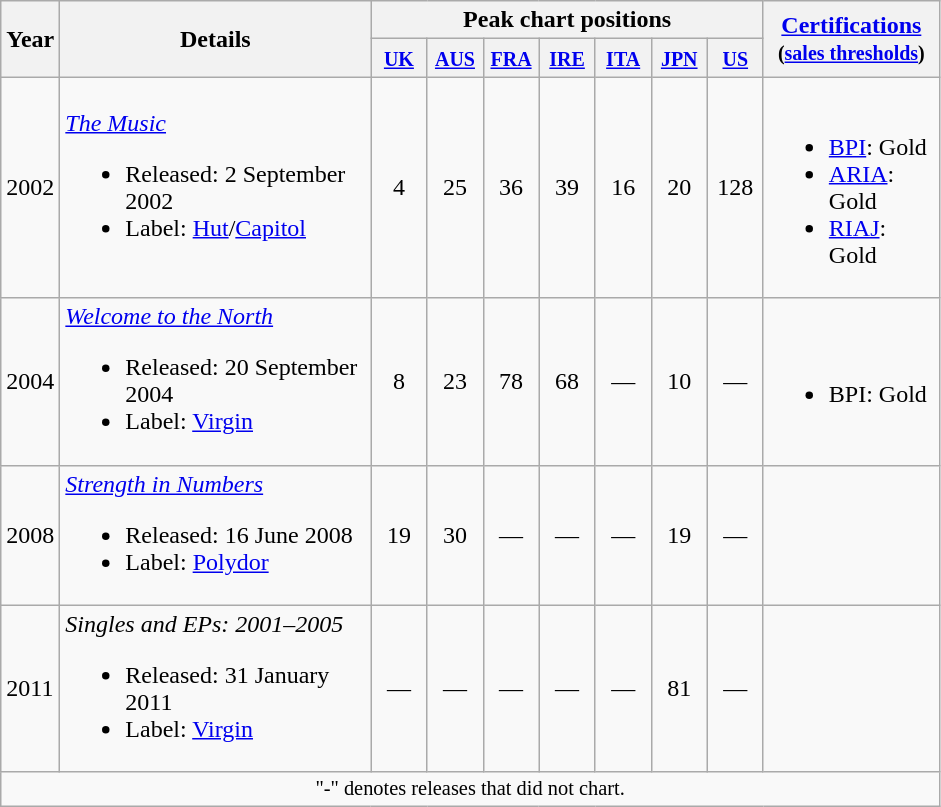<table class="wikitable">
<tr>
<th rowspan="2">Year</th>
<th rowspan="2" style="width:200px;">Details</th>
<th colspan="7">Peak chart positions</th>
<th rowspan="2" style="width:110px;"><a href='#'>Certifications</a><br><small>(<a href='#'>sales thresholds</a>)</small></th>
</tr>
<tr>
<th style="width:30px;"><small><a href='#'>UK</a></small><br></th>
<th style="width:30px;"><small><a href='#'>AUS</a></small><br></th>
<th style="width:30px;"><small><a href='#'>FRA</a></small><br></th>
<th style="width:30px;"><small><a href='#'>IRE</a></small><br></th>
<th style="width:30px;"><small><a href='#'>ITA</a></small><br></th>
<th style="width:30px;"><small><a href='#'>JPN</a></small><br></th>
<th style="width:30px;"><small><a href='#'>US</a></small><br></th>
</tr>
<tr>
<td>2002</td>
<td><em><a href='#'>The Music</a></em><br><ul><li>Released: 2 September 2002</li><li>Label: <a href='#'>Hut</a>/<a href='#'>Capitol</a></li></ul></td>
<td style="text-align:center;">4</td>
<td style="text-align:center;">25</td>
<td style="text-align:center;">36</td>
<td style="text-align:center;">39</td>
<td style="text-align:center;">16</td>
<td style="text-align:center;">20</td>
<td style="text-align:center;">128</td>
<td><br><ul><li><a href='#'>BPI</a>: Gold</li><li><a href='#'>ARIA</a>: Gold</li><li><a href='#'>RIAJ</a>: Gold</li></ul></td>
</tr>
<tr>
<td>2004</td>
<td><em><a href='#'>Welcome to the North</a></em><br><ul><li>Released: 20 September 2004</li><li>Label: <a href='#'>Virgin</a></li></ul></td>
<td style="text-align:center;">8</td>
<td style="text-align:center;">23</td>
<td style="text-align:center;">78</td>
<td style="text-align:center;">68</td>
<td style="text-align:center;">—</td>
<td style="text-align:center;">10</td>
<td style="text-align:center;">—</td>
<td><br><ul><li>BPI: Gold</li></ul></td>
</tr>
<tr>
<td>2008</td>
<td><em><a href='#'>Strength in Numbers</a></em><br><ul><li>Released: 16 June 2008</li><li>Label: <a href='#'>Polydor</a></li></ul></td>
<td style="text-align:center;">19</td>
<td style="text-align:center;">30</td>
<td style="text-align:center;">—</td>
<td style="text-align:center;">—</td>
<td style="text-align:center;">—</td>
<td style="text-align:center;">19</td>
<td style="text-align:center;">—</td>
<td></td>
</tr>
<tr>
<td>2011</td>
<td><em>Singles and EPs: 2001–2005</em><br><ul><li>Released: 31 January 2011</li><li>Label: <a href='#'>Virgin</a></li></ul></td>
<td style="text-align:center;">—</td>
<td style="text-align:center;">—</td>
<td style="text-align:center;">—</td>
<td style="text-align:center;">—</td>
<td style="text-align:center;">—</td>
<td style="text-align:center;">81</td>
<td style="text-align:center;">—</td>
<td></td>
</tr>
<tr>
<td colspan="10"  style="text-align:center; font-size:85%">"-" denotes releases that did not chart.</td>
</tr>
</table>
